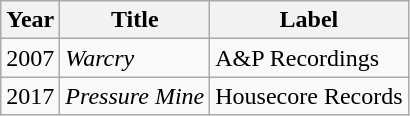<table class="wikitable">
<tr>
<th>Year</th>
<th>Title</th>
<th>Label</th>
</tr>
<tr>
<td>2007</td>
<td><em>Warcry</em></td>
<td>A&P Recordings</td>
</tr>
<tr>
<td>2017</td>
<td><em>Pressure Mine</em></td>
<td>Housecore Records</td>
</tr>
</table>
